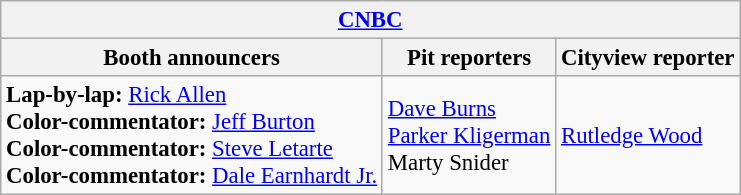<table class="wikitable" style="font-size: 95%;">
<tr>
<th colspan="4"><a href='#'>CNBC</a></th>
</tr>
<tr>
<th>Booth announcers</th>
<th>Pit reporters</th>
<th>Cityview reporter</th>
</tr>
<tr>
<td><strong>Lap-by-lap:</strong> <a href='#'>Rick Allen</a><br><strong>Color-commentator:</strong> <a href='#'>Jeff Burton</a><br><strong>Color-commentator:</strong> <a href='#'>Steve Letarte</a><br><strong>Color-commentator:</strong> <a href='#'>Dale Earnhardt Jr.</a></td>
<td><a href='#'>Dave Burns</a><br><a href='#'>Parker Kligerman</a><br>Marty Snider</td>
<td><a href='#'>Rutledge Wood</a></td>
</tr>
</table>
